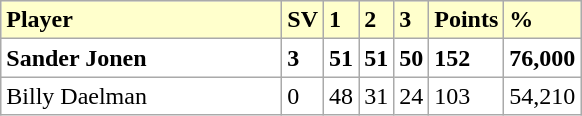<table class="wikitable">
<tr bgcolor="#ffffcc">
<td width=180><strong>Player</strong></td>
<td><strong>SV</strong></td>
<td><strong>1</strong></td>
<td><strong>2</strong></td>
<td><strong>3</strong></td>
<td><strong>Points</strong></td>
<td><strong>%</strong></td>
</tr>
<tr bgcolor="FFFFFF">
<td> <strong>Sander Jonen</strong></td>
<td><strong>3</strong></td>
<td><strong>51</strong></td>
<td><strong>51</strong></td>
<td><strong>50</strong></td>
<td><strong>152</strong></td>
<td><strong>76,000</strong></td>
</tr>
<tr bgcolor="FFFFFF">
<td> Billy Daelman</td>
<td>0</td>
<td>48</td>
<td>31</td>
<td>24</td>
<td>103</td>
<td>54,210</td>
</tr>
</table>
